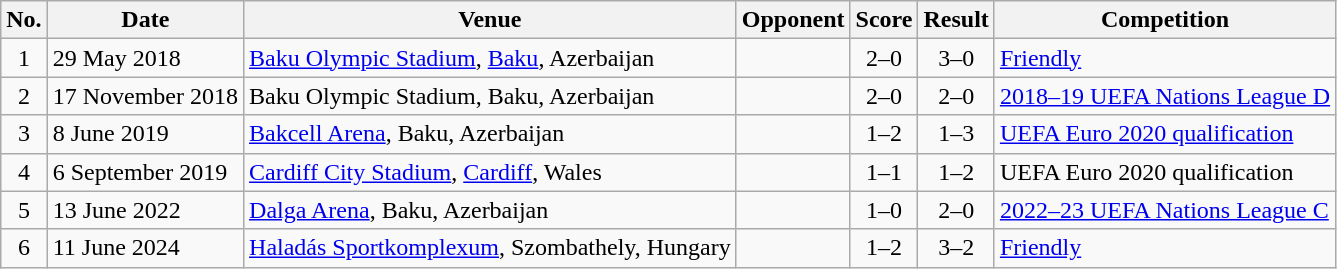<table class="wikitable sortable">
<tr>
<th scope="col">No.</th>
<th scope="col">Date</th>
<th scope="col">Venue</th>
<th scope="col">Opponent</th>
<th scope="col">Score</th>
<th scope="col">Result</th>
<th scope="col">Competition</th>
</tr>
<tr>
<td style="text-align:center">1</td>
<td>29 May 2018</td>
<td><a href='#'>Baku Olympic Stadium</a>, <a href='#'>Baku</a>, Azerbaijan</td>
<td></td>
<td style="text-align:center">2–0</td>
<td style="text-align:center">3–0</td>
<td><a href='#'>Friendly</a></td>
</tr>
<tr>
<td style="text-align:center">2</td>
<td>17 November 2018</td>
<td>Baku Olympic Stadium, Baku, Azerbaijan</td>
<td></td>
<td style="text-align:center">2–0</td>
<td style="text-align:center">2–0</td>
<td><a href='#'>2018–19 UEFA Nations League D</a></td>
</tr>
<tr>
<td style="text-align:center">3</td>
<td>8 June 2019</td>
<td><a href='#'>Bakcell Arena</a>, Baku, Azerbaijan</td>
<td></td>
<td style="text-align:center">1–2</td>
<td style="text-align:center">1–3</td>
<td><a href='#'>UEFA Euro 2020 qualification</a></td>
</tr>
<tr>
<td style="text-align:center">4</td>
<td>6 September 2019</td>
<td><a href='#'>Cardiff City Stadium</a>, <a href='#'>Cardiff</a>, Wales</td>
<td></td>
<td style="text-align:center">1–1</td>
<td style="text-align:center">1–2</td>
<td>UEFA Euro 2020 qualification</td>
</tr>
<tr>
<td style="text-align:center">5</td>
<td>13 June 2022</td>
<td><a href='#'>Dalga Arena</a>, Baku, Azerbaijan</td>
<td></td>
<td style="text-align:center">1–0</td>
<td style="text-align:center">2–0</td>
<td><a href='#'>2022–23 UEFA Nations League C</a></td>
</tr>
<tr>
<td style="text-align:center">6</td>
<td>11 June 2024</td>
<td><a href='#'>Haladás Sportkomplexum</a>, 	Szombathely, Hungary</td>
<td></td>
<td style="text-align:center">1–2</td>
<td style="text-align:center">3–2</td>
<td><a href='#'>Friendly</a></td>
</tr>
</table>
